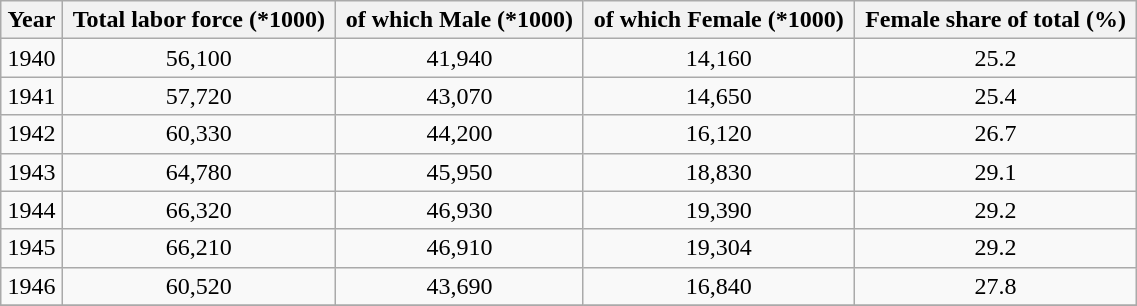<table class="wikitable" width="60%" style="text-align:center">
<tr>
<th>Year</th>
<th>Total labor force (*1000)</th>
<th>of which Male (*1000)</th>
<th>of which Female (*1000)</th>
<th>Female share of total (%)</th>
</tr>
<tr>
<td>1940</td>
<td>56,100</td>
<td>41,940</td>
<td>14,160</td>
<td>25.2</td>
</tr>
<tr>
<td>1941</td>
<td>57,720</td>
<td>43,070</td>
<td>14,650</td>
<td>25.4</td>
</tr>
<tr>
<td>1942</td>
<td>60,330</td>
<td>44,200</td>
<td>16,120</td>
<td>26.7</td>
</tr>
<tr>
<td>1943</td>
<td>64,780</td>
<td>45,950</td>
<td>18,830</td>
<td>29.1</td>
</tr>
<tr>
<td>1944</td>
<td>66,320</td>
<td>46,930</td>
<td>19,390</td>
<td>29.2</td>
</tr>
<tr>
<td>1945</td>
<td>66,210</td>
<td>46,910</td>
<td>19,304</td>
<td>29.2</td>
</tr>
<tr>
<td>1946</td>
<td>60,520</td>
<td>43,690</td>
<td>16,840</td>
<td>27.8</td>
</tr>
<tr>
</tr>
</table>
